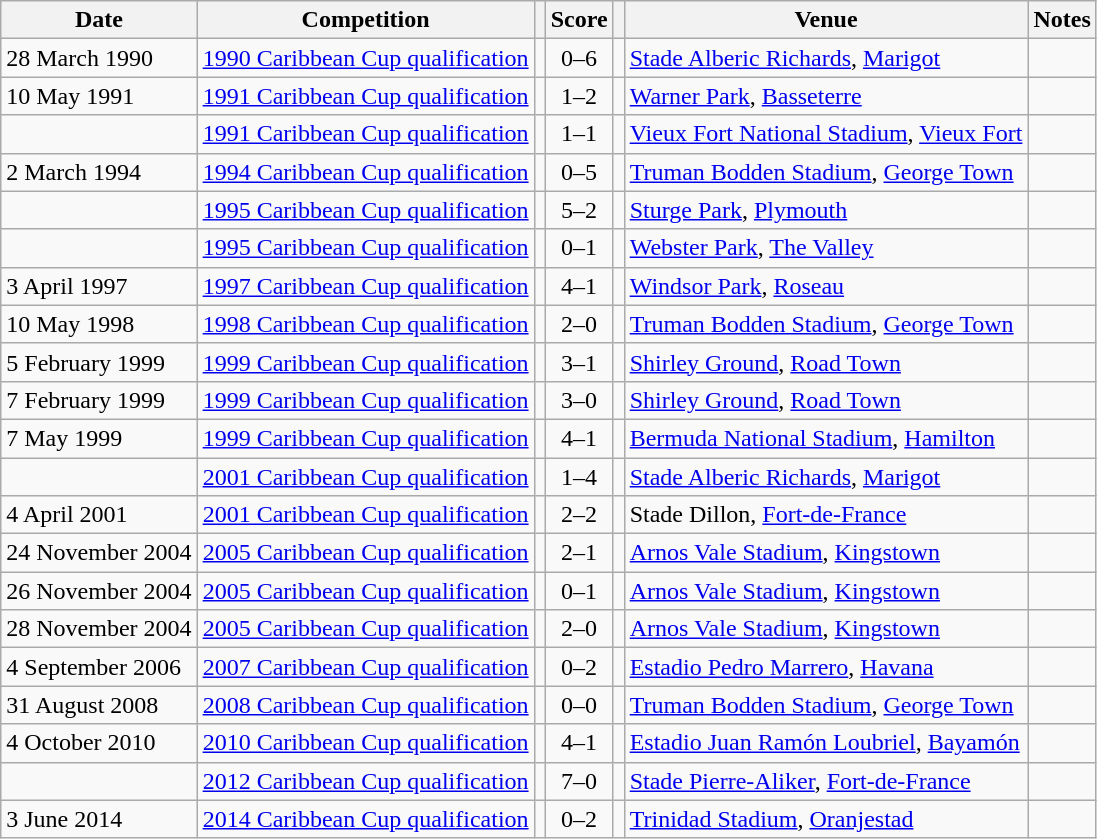<table class="wikitable">
<tr>
<th>Date</th>
<th>Competition</th>
<th></th>
<th>Score</th>
<th></th>
<th>Venue</th>
<th>Notes</th>
</tr>
<tr>
<td>28 March 1990</td>
<td><a href='#'>1990 Caribbean Cup qualification</a></td>
<td align=right></td>
<td align=center>0–6</td>
<td></td>
<td> <a href='#'>Stade Alberic Richards</a>, <a href='#'>Marigot</a></td>
<td></td>
</tr>
<tr>
<td>10 May 1991</td>
<td><a href='#'>1991 Caribbean Cup qualification</a></td>
<td align=right></td>
<td align=center>1–2</td>
<td></td>
<td> <a href='#'>Warner Park</a>, <a href='#'>Basseterre</a></td>
<td></td>
</tr>
<tr>
<td></td>
<td><a href='#'>1991 Caribbean Cup qualification</a></td>
<td align=right></td>
<td align=center>1–1</td>
<td></td>
<td> <a href='#'>Vieux Fort National Stadium</a>, <a href='#'>Vieux Fort</a></td>
<td></td>
</tr>
<tr>
<td>2 March 1994</td>
<td><a href='#'>1994 Caribbean Cup qualification</a></td>
<td align=right></td>
<td align=center>0–5</td>
<td></td>
<td> <a href='#'>Truman Bodden Stadium</a>, <a href='#'>George Town</a></td>
<td></td>
</tr>
<tr>
<td></td>
<td><a href='#'>1995 Caribbean Cup qualification</a></td>
<td align=right></td>
<td align=center>5–2</td>
<td></td>
<td> <a href='#'>Sturge Park</a>, <a href='#'>Plymouth</a></td>
<td></td>
</tr>
<tr>
<td></td>
<td><a href='#'>1995 Caribbean Cup qualification</a></td>
<td align=right></td>
<td align=center>0–1</td>
<td></td>
<td> <a href='#'>Webster Park</a>, <a href='#'>The Valley</a></td>
<td></td>
</tr>
<tr>
<td>3 April 1997</td>
<td><a href='#'>1997 Caribbean Cup qualification</a></td>
<td align=right></td>
<td align=center>4–1</td>
<td></td>
<td> <a href='#'>Windsor Park</a>, <a href='#'>Roseau</a></td>
<td></td>
</tr>
<tr>
<td>10 May 1998</td>
<td><a href='#'>1998 Caribbean Cup qualification</a></td>
<td align=right></td>
<td align=center>2–0</td>
<td></td>
<td> <a href='#'>Truman Bodden Stadium</a>, <a href='#'>George Town</a></td>
<td></td>
</tr>
<tr>
<td>5 February 1999</td>
<td><a href='#'>1999 Caribbean Cup qualification</a></td>
<td align=right></td>
<td align=center>3–1</td>
<td></td>
<td> <a href='#'>Shirley Ground</a>, <a href='#'>Road Town</a></td>
<td></td>
</tr>
<tr>
<td>7 February 1999</td>
<td><a href='#'>1999 Caribbean Cup qualification</a></td>
<td align=right></td>
<td align=center>3–0</td>
<td></td>
<td> <a href='#'>Shirley Ground</a>, <a href='#'>Road Town</a></td>
<td></td>
</tr>
<tr>
<td>7 May 1999</td>
<td><a href='#'>1999 Caribbean Cup qualification</a></td>
<td align=right></td>
<td align=center>4–1</td>
<td></td>
<td> <a href='#'>Bermuda National Stadium</a>, <a href='#'>Hamilton</a></td>
<td></td>
</tr>
<tr>
<td></td>
<td><a href='#'>2001 Caribbean Cup qualification</a></td>
<td align=right></td>
<td align=center>1–4</td>
<td></td>
<td> <a href='#'>Stade Alberic Richards</a>, <a href='#'>Marigot</a></td>
<td></td>
</tr>
<tr>
<td>4 April 2001</td>
<td><a href='#'>2001 Caribbean Cup qualification</a></td>
<td align=right></td>
<td align=center>2–2</td>
<td></td>
<td> Stade Dillon, <a href='#'>Fort-de-France</a></td>
<td></td>
</tr>
<tr>
<td>24 November 2004</td>
<td><a href='#'>2005 Caribbean Cup qualification</a></td>
<td align=right></td>
<td align=center>2–1</td>
<td></td>
<td> <a href='#'>Arnos Vale Stadium</a>, <a href='#'>Kingstown</a></td>
<td></td>
</tr>
<tr>
<td>26 November 2004</td>
<td><a href='#'>2005 Caribbean Cup qualification</a></td>
<td align=right></td>
<td align=center>0–1</td>
<td></td>
<td> <a href='#'>Arnos Vale Stadium</a>, <a href='#'>Kingstown</a></td>
<td></td>
</tr>
<tr>
<td>28 November 2004</td>
<td><a href='#'>2005 Caribbean Cup qualification</a></td>
<td align=right></td>
<td align=center>2–0</td>
<td></td>
<td> <a href='#'>Arnos Vale Stadium</a>, <a href='#'>Kingstown</a></td>
<td></td>
</tr>
<tr>
<td>4 September 2006</td>
<td><a href='#'>2007 Caribbean Cup qualification</a></td>
<td align=right></td>
<td align=center>0–2</td>
<td></td>
<td> <a href='#'>Estadio Pedro Marrero</a>, <a href='#'>Havana</a></td>
<td></td>
</tr>
<tr>
<td>31 August 2008</td>
<td><a href='#'>2008 Caribbean Cup qualification</a></td>
<td align=right></td>
<td align=center>0–0</td>
<td></td>
<td> <a href='#'>Truman Bodden Stadium</a>, <a href='#'>George Town</a></td>
<td></td>
</tr>
<tr>
<td>4 October 2010</td>
<td><a href='#'>2010 Caribbean Cup qualification</a></td>
<td align=right></td>
<td align=center>4–1</td>
<td></td>
<td> <a href='#'>Estadio Juan Ramón Loubriel</a>, <a href='#'>Bayamón</a></td>
<td></td>
</tr>
<tr>
<td></td>
<td><a href='#'>2012 Caribbean Cup qualification</a></td>
<td align=right></td>
<td align=center>7–0</td>
<td></td>
<td> <a href='#'>Stade Pierre-Aliker</a>, <a href='#'>Fort-de-France</a></td>
<td></td>
</tr>
<tr>
<td>3 June 2014</td>
<td><a href='#'>2014 Caribbean Cup qualification</a></td>
<td align=right></td>
<td align=center>0–2</td>
<td></td>
<td> <a href='#'>Trinidad Stadium</a>, <a href='#'>Oranjestad</a></td>
<td></td>
</tr>
</table>
